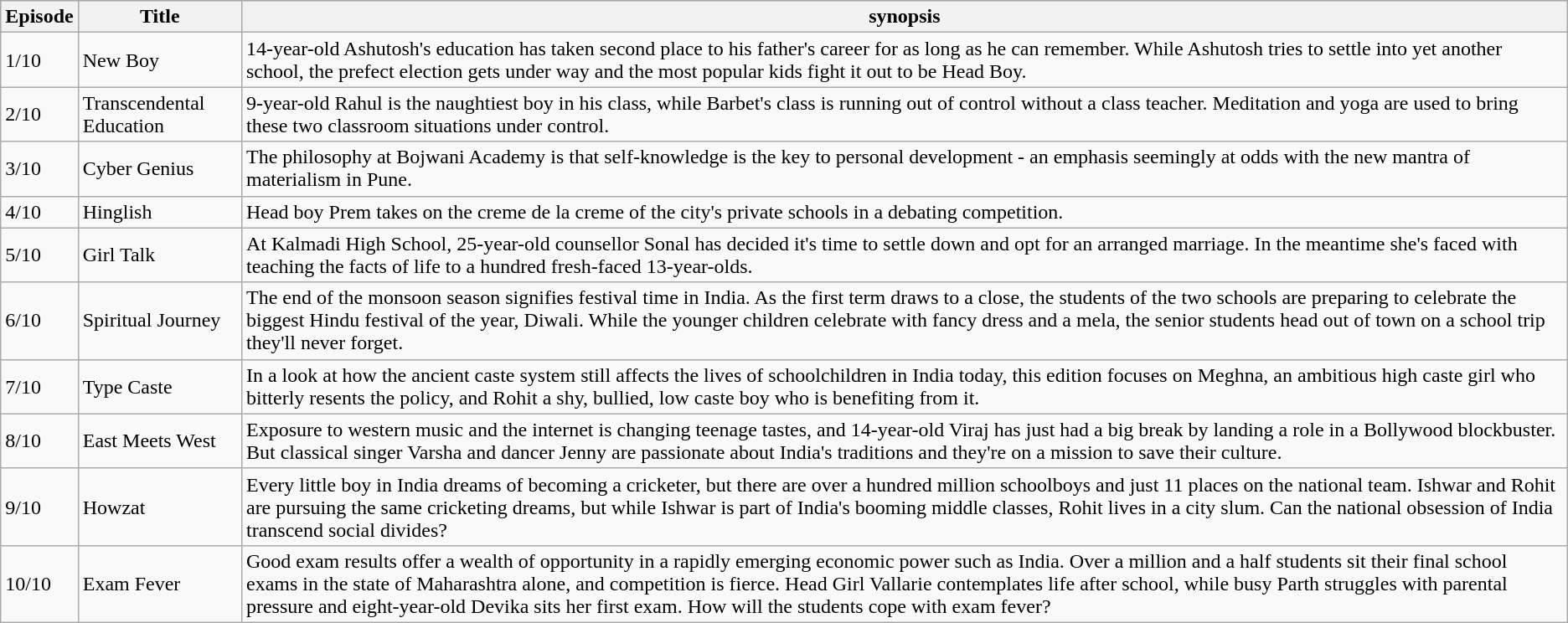<table class="wikitable">
<tr style="background:#b0c4de; text-align:center;">
<th>Episode</th>
<th>Title</th>
<th>synopsis</th>
</tr>
<tr>
<td>1/10</td>
<td>New Boy</td>
<td>14-year-old Ashutosh's education has taken second place to his father's career for as long as he can remember. While Ashutosh tries to settle into yet another school, the prefect election gets under way and the most popular kids fight it out to be Head Boy.</td>
</tr>
<tr>
<td>2/10</td>
<td>Transcendental Education</td>
<td>9-year-old Rahul is the naughtiest boy in his class, while Barbet's class is running out of control without a class teacher. Meditation and yoga are used to bring these two classroom situations under control.</td>
</tr>
<tr>
<td>3/10</td>
<td>Cyber Genius</td>
<td>The philosophy at Bojwani Academy is that self-knowledge is the key to personal development - an emphasis seemingly at odds with the new mantra of materialism in Pune.</td>
</tr>
<tr>
<td>4/10</td>
<td>Hinglish</td>
<td>Head boy Prem takes on the creme de la creme of the city's private schools in a debating competition.</td>
</tr>
<tr>
<td>5/10</td>
<td>Girl Talk</td>
<td>At Kalmadi High School, 25-year-old counsellor Sonal has decided it's time to settle down and opt for an arranged marriage. In the meantime she's faced with teaching the facts of life to a hundred fresh-faced 13-year-olds.</td>
</tr>
<tr>
<td>6/10</td>
<td>Spiritual Journey</td>
<td>The end of the monsoon season signifies festival time in India. As the first term draws to a close, the students of the two schools are preparing to celebrate the biggest Hindu festival of the year, Diwali. While the younger children celebrate with fancy dress and a mela, the senior students head out of town on a school trip they'll never forget.</td>
</tr>
<tr>
<td>7/10</td>
<td>Type Caste</td>
<td>In a look at how the ancient caste system still affects the lives of schoolchildren in India today, this edition focuses on Meghna, an ambitious high caste girl who bitterly resents the policy, and Rohit a shy, bullied, low caste boy who is benefiting from it.</td>
</tr>
<tr>
<td>8/10</td>
<td>East Meets West</td>
<td>Exposure to western music and the internet is changing teenage tastes, and 14-year-old Viraj has just had a big break by landing a role in a Bollywood blockbuster. But classical singer Varsha and dancer Jenny are passionate about India's traditions and they're on a mission to save their culture.</td>
</tr>
<tr>
<td>9/10</td>
<td>Howzat</td>
<td>Every little boy in India dreams of becoming a cricketer, but there are over a hundred million schoolboys and just 11 places on the national team. Ishwar and Rohit are pursuing the same cricketing dreams, but while Ishwar is part of India's booming middle classes, Rohit lives in a city slum. Can the national obsession of India transcend social divides?</td>
</tr>
<tr>
<td>10/10</td>
<td>Exam Fever</td>
<td>Good exam results offer a wealth of opportunity in a rapidly emerging economic power such as India. Over a million and a half students sit their final school exams in the state of Maharashtra alone, and competition is fierce. Head Girl Vallarie contemplates life after school, while busy Parth struggles with parental pressure and eight-year-old Devika sits her first exam. How will the students cope with exam fever?</td>
</tr>
</table>
